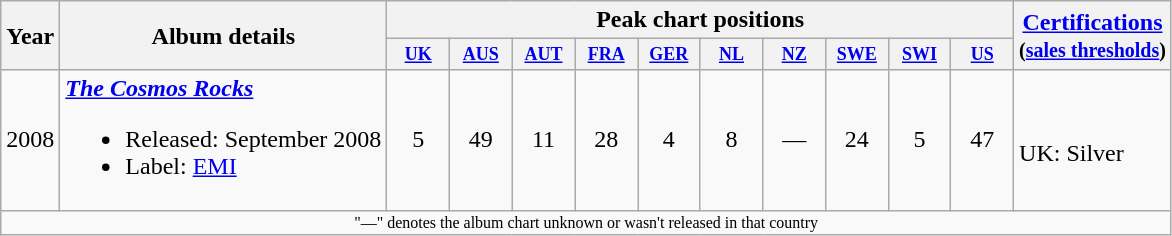<table class="wikitable" style="text-align:center;">
<tr>
<th rowspan="2">Year</th>
<th rowspan="2">Album details</th>
<th colspan="10">Peak chart positions</th>
<th rowspan="2"><a href='#'>Certifications</a><br><small>(<a href='#'>sales thresholds</a>)</small></th>
</tr>
<tr>
<th style="width:3em;font-size:75%"><a href='#'>UK</a><br></th>
<th style="width:3em;font-size:75%"><a href='#'>AUS</a><br></th>
<th style="width:3em;font-size:75%"><a href='#'>AUT</a><br></th>
<th style="width:3em;font-size:75%"><a href='#'>FRA</a><br></th>
<th style="width:3em;font-size:75%"><a href='#'>GER</a><br></th>
<th style="width:3em;font-size:75%"><a href='#'>NL</a><br></th>
<th style="width:3em;font-size:75%"><a href='#'>NZ</a><br></th>
<th style="width:3em;font-size:75%"><a href='#'>SWE</a><br></th>
<th style="width:3em;font-size:75%"><a href='#'>SWI</a><br></th>
<th style="width:3em;font-size:75%"><a href='#'>US</a><br></th>
</tr>
<tr>
<td>2008</td>
<td align="left"><strong><em><a href='#'>The Cosmos Rocks</a></em></strong><br><ul><li>Released: September 2008</li><li>Label: <a href='#'>EMI</a></li></ul></td>
<td>5</td>
<td>49</td>
<td>11</td>
<td>28</td>
<td>4</td>
<td>8</td>
<td>—</td>
<td>24</td>
<td>5</td>
<td>47</td>
<td align="left"><br>UK: Silver</td>
</tr>
<tr>
<td colspan="20" style="text-align:center; font-size:8pt;">"—" denotes the album chart unknown or wasn't released in that country</td>
</tr>
</table>
